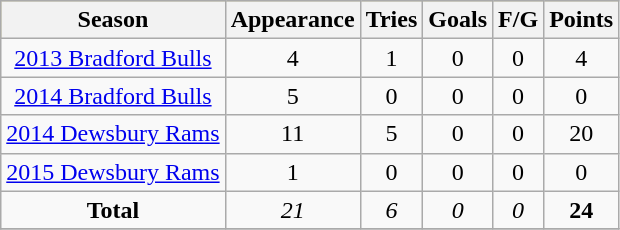<table class="wikitable" style="text-align:center;">
<tr bgcolor=#bdb76b>
<th>Season</th>
<th>Appearance</th>
<th>Tries</th>
<th>Goals</th>
<th>F/G</th>
<th>Points</th>
</tr>
<tr>
<td><a href='#'>2013 Bradford Bulls</a></td>
<td>4</td>
<td>1</td>
<td>0</td>
<td>0</td>
<td>4</td>
</tr>
<tr>
<td><a href='#'>2014 Bradford Bulls</a></td>
<td>5</td>
<td>0</td>
<td>0</td>
<td>0</td>
<td>0</td>
</tr>
<tr>
<td><a href='#'>2014 Dewsbury Rams</a></td>
<td>11</td>
<td>5</td>
<td>0</td>
<td>0</td>
<td>20</td>
</tr>
<tr>
<td><a href='#'>2015 Dewsbury Rams</a></td>
<td>1</td>
<td>0</td>
<td>0</td>
<td>0</td>
<td>0</td>
</tr>
<tr>
<td><strong>Total</strong></td>
<td><em>21</em></td>
<td><em>6</em></td>
<td><em>0</em></td>
<td><em>0</em></td>
<td><strong>24</strong></td>
</tr>
<tr>
</tr>
</table>
